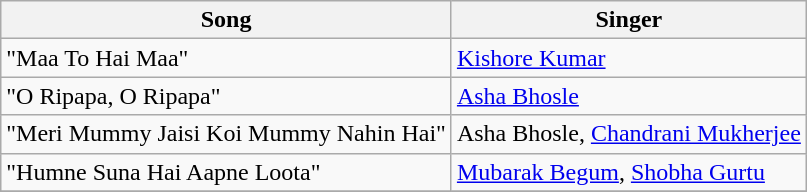<table class="wikitable">
<tr>
<th>Song</th>
<th>Singer</th>
</tr>
<tr>
<td>"Maa To Hai Maa"</td>
<td><a href='#'>Kishore Kumar</a></td>
</tr>
<tr>
<td>"O Ripapa, O Ripapa"</td>
<td><a href='#'>Asha Bhosle</a></td>
</tr>
<tr>
<td>"Meri Mummy Jaisi Koi Mummy Nahin Hai"</td>
<td>Asha Bhosle, <a href='#'>Chandrani Mukherjee</a></td>
</tr>
<tr>
<td>"Humne Suna Hai Aapne Loota"</td>
<td><a href='#'>Mubarak Begum</a>, <a href='#'>Shobha Gurtu</a></td>
</tr>
<tr>
</tr>
</table>
